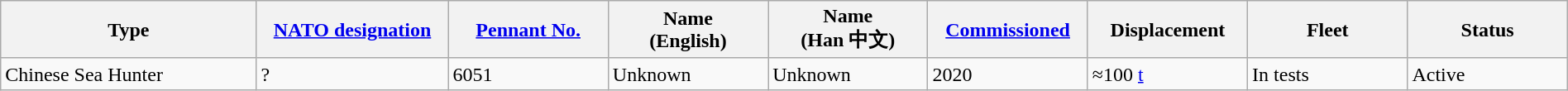<table class="wikitable sortable"  style="margin:auto; width:100%;">
<tr>
<th style="text-align:center; width:16%;">Type</th>
<th style="text-align:center; width:12%;"><a href='#'>NATO designation</a></th>
<th style="text-align:center; width:10%;"><a href='#'>Pennant No.</a></th>
<th style="text-align:center; width:10%;">Name<br>(English)</th>
<th style="text-align:center; width:10%;">Name<br>(Han 中文)</th>
<th style="text-align:center; width:10%;"><a href='#'>Commissioned</a></th>
<th style="text-align:center; width:10%;">Displacement</th>
<th style="text-align:center; width:10%;">Fleet</th>
<th style="text-align:center; width:10%;">Status</th>
</tr>
<tr>
<td>Chinese Sea Hunter</td>
<td>?</td>
<td>6051</td>
<td>Unknown</td>
<td>Unknown</td>
<td>2020</td>
<td>≈100 <a href='#'>t</a></td>
<td>In tests</td>
<td><span>Active</span></td>
</tr>
</table>
